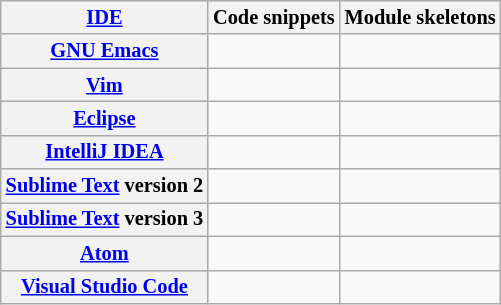<table class="wikitable sortable" style="font-size: 85%; text-align: center; width: auto;">
<tr>
<th><a href='#'>IDE</a></th>
<th>Code snippets</th>
<th>Module skeletons</th>
</tr>
<tr>
<th><a href='#'>GNU Emacs</a></th>
<td></td>
<td></td>
</tr>
<tr>
<th><a href='#'>Vim</a></th>
<td></td>
<td></td>
</tr>
<tr>
<th><a href='#'>Eclipse</a></th>
<td></td>
<td></td>
</tr>
<tr>
<th><a href='#'>IntelliJ IDEA</a></th>
<td></td>
<td></td>
</tr>
<tr>
<th><a href='#'>Sublime Text</a> version 2</th>
<td></td>
<td></td>
</tr>
<tr>
<th><a href='#'>Sublime Text</a> version 3</th>
<td></td>
<td></td>
</tr>
<tr>
<th><a href='#'>Atom</a></th>
<td></td>
<td></td>
</tr>
<tr>
<th><a href='#'>Visual Studio Code</a></th>
<td></td>
<td></td>
</tr>
</table>
